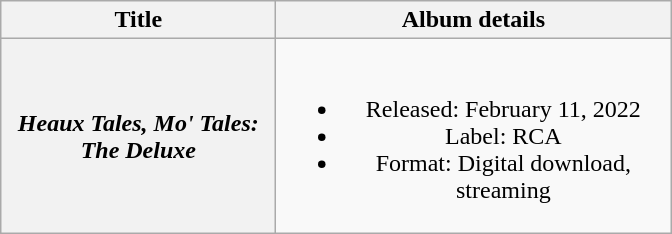<table class="wikitable plainrowheaders" style="text-align:center;" border="1">
<tr>
<th scope="col" style="width:11em;">Title</th>
<th scope="col" style="width:16em;">Album details</th>
</tr>
<tr>
<th scope="row"><em>Heaux Tales, Mo' Tales: The Deluxe</em></th>
<td><br><ul><li>Released: February 11, 2022</li><li>Label: RCA</li><li>Format: Digital download, streaming</li></ul></td>
</tr>
</table>
